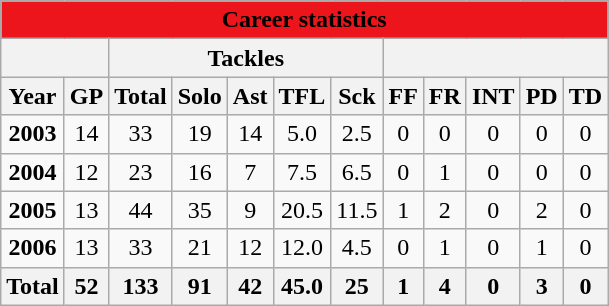<table class="wikitable">
<tr bgcolor="#EC151B">
<td colspan="12" align="center"><span><strong>Career statistics</strong></span></td>
</tr>
<tr>
<th colspan="2" align="center"></th>
<th colspan="5" align="center"><strong>Tackles</strong></th>
<th colspan="5" align="center"></th>
</tr>
<tr align="center">
<th>Year</th>
<th>GP</th>
<th>Total</th>
<th>Solo</th>
<th>Ast</th>
<th>TFL</th>
<th>Sck</th>
<th>FF</th>
<th>FR</th>
<th>INT</th>
<th>PD</th>
<th>TD</th>
</tr>
<tr align="center">
<td><strong>2003</strong></td>
<td>14</td>
<td>33</td>
<td>19</td>
<td>14</td>
<td>5.0</td>
<td>2.5</td>
<td>0</td>
<td>0</td>
<td>0</td>
<td>0</td>
<td>0</td>
</tr>
<tr align="center">
<td><strong>2004</strong></td>
<td>12</td>
<td>23</td>
<td>16</td>
<td>7</td>
<td>7.5</td>
<td>6.5</td>
<td>0</td>
<td>1</td>
<td>0</td>
<td>0</td>
<td>0</td>
</tr>
<tr align="center">
<td><strong>2005</strong></td>
<td>13</td>
<td>44</td>
<td>35</td>
<td>9</td>
<td>20.5</td>
<td>11.5</td>
<td>1</td>
<td>2</td>
<td>0</td>
<td>2</td>
<td>0</td>
</tr>
<tr align="center">
<td><strong>2006</strong></td>
<td>13</td>
<td>33</td>
<td>21</td>
<td>12</td>
<td>12.0</td>
<td>4.5</td>
<td>0</td>
<td>1</td>
<td>0</td>
<td>1</td>
<td>0</td>
</tr>
<tr align="center">
<th><strong>Total</strong></th>
<th>52</th>
<th>133</th>
<th>91</th>
<th>42</th>
<th>45.0</th>
<th>25</th>
<th>1</th>
<th>4</th>
<th>0</th>
<th>3</th>
<th>0</th>
</tr>
</table>
